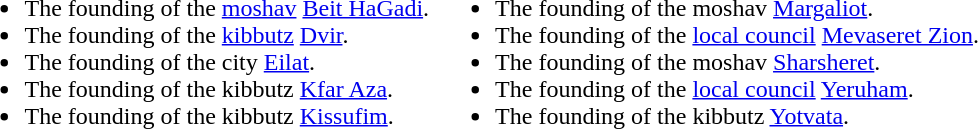<table>
<tr>
<td><br><ul><li>The founding of the <a href='#'>moshav</a> <a href='#'>Beit HaGadi</a>.</li><li>The founding of the <a href='#'>kibbutz</a> <a href='#'>Dvir</a>.</li><li>The founding of the city <a href='#'>Eilat</a>.</li><li>The founding of the kibbutz <a href='#'>Kfar Aza</a>.</li><li>The founding of the kibbutz <a href='#'>Kissufim</a>.</li></ul></td>
<td><br><ul><li>The founding of the moshav <a href='#'>Margaliot</a>.</li><li>The founding of the <a href='#'>local council</a> <a href='#'>Mevaseret Zion</a>.</li><li>The founding of the moshav <a href='#'>Sharsheret</a>.</li><li>The founding of the <a href='#'>local council</a> <a href='#'>Yeruham</a>.</li><li>The founding of the kibbutz <a href='#'>Yotvata</a>.</li></ul></td>
</tr>
</table>
